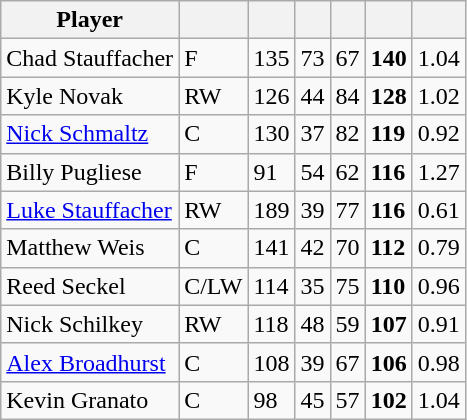<table class="wikitable">
<tr>
<th>Player</th>
<th></th>
<th></th>
<th></th>
<th></th>
<th></th>
<th></th>
</tr>
<tr>
<td style="text-align:left;">Chad Stauffacher</td>
<td>F</td>
<td>135</td>
<td>73</td>
<td>67</td>
<td><strong>140</strong></td>
<td>1.04</td>
</tr>
<tr>
<td style="text-align:left;">Kyle Novak</td>
<td>RW</td>
<td>126</td>
<td>44</td>
<td>84</td>
<td><strong>128</strong></td>
<td>1.02</td>
</tr>
<tr>
<td style="text-align:left;"><a href='#'>Nick Schmaltz</a></td>
<td>C</td>
<td>130</td>
<td>37</td>
<td>82</td>
<td><strong>119</strong></td>
<td>0.92</td>
</tr>
<tr>
<td style="text-align:left;">Billy Pugliese</td>
<td>F</td>
<td>91</td>
<td>54</td>
<td>62</td>
<td><strong>116</strong></td>
<td>1.27</td>
</tr>
<tr>
<td style="text-align:left;"><a href='#'>Luke Stauffacher</a></td>
<td>RW</td>
<td>189</td>
<td>39</td>
<td>77</td>
<td><strong>116</strong></td>
<td>0.61</td>
</tr>
<tr>
<td style="text-align:left;">Matthew Weis</td>
<td>C</td>
<td>141</td>
<td>42</td>
<td>70</td>
<td><strong>112</strong></td>
<td>0.79</td>
</tr>
<tr>
<td style="text-align:left;">Reed Seckel</td>
<td>C/LW</td>
<td>114</td>
<td>35</td>
<td>75</td>
<td><strong>110</strong></td>
<td>0.96</td>
</tr>
<tr>
<td style="text-align:left;">Nick Schilkey</td>
<td>RW</td>
<td>118</td>
<td>48</td>
<td>59</td>
<td><strong>107</strong></td>
<td>0.91</td>
</tr>
<tr>
<td style="text-align:left;"><a href='#'>Alex Broadhurst</a></td>
<td>C</td>
<td>108</td>
<td>39</td>
<td>67</td>
<td><strong>106</strong></td>
<td>0.98</td>
</tr>
<tr>
<td style="text-align:left;">Kevin Granato</td>
<td>C</td>
<td>98</td>
<td>45</td>
<td>57</td>
<td><strong>102</strong></td>
<td>1.04</td>
</tr>
</table>
